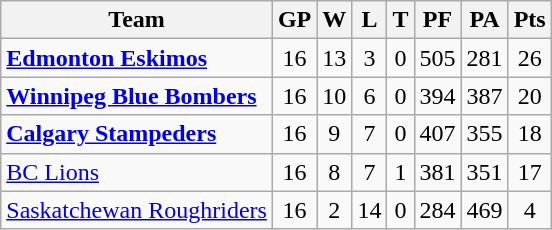<table class="wikitable">
<tr>
<th>Team</th>
<th>GP</th>
<th>W</th>
<th>L</th>
<th>T</th>
<th>PF</th>
<th>PA</th>
<th>Pts</th>
</tr>
<tr align="center">
<td align="left"><strong><a href='#'>Edmonton Eskimos</a></strong></td>
<td>16</td>
<td>13</td>
<td>3</td>
<td>0</td>
<td>505</td>
<td>281</td>
<td>26</td>
</tr>
<tr align="center">
<td align="left"><strong><a href='#'>Winnipeg Blue Bombers</a></strong></td>
<td>16</td>
<td>10</td>
<td>6</td>
<td>0</td>
<td>394</td>
<td>387</td>
<td>20</td>
</tr>
<tr align="center">
<td align="left"><strong><a href='#'>Calgary Stampeders</a></strong></td>
<td>16</td>
<td>9</td>
<td>7</td>
<td>0</td>
<td>407</td>
<td>355</td>
<td>18</td>
</tr>
<tr align="center">
<td align="left"><a href='#'>BC Lions</a></td>
<td>16</td>
<td>8</td>
<td>7</td>
<td>1</td>
<td>381</td>
<td>351</td>
<td>17</td>
</tr>
<tr align="center">
<td align="left"><a href='#'>Saskatchewan Roughriders</a></td>
<td>16</td>
<td>2</td>
<td>14</td>
<td>0</td>
<td>284</td>
<td>469</td>
<td>4</td>
</tr>
</table>
